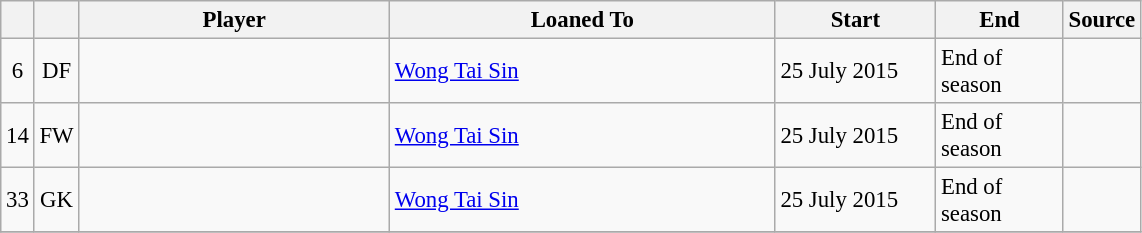<table class="wikitable plainrowheaders sortable" style="font-size:95%">
<tr>
<th></th>
<th></th>
<th scope="col" style="width:200px;"><strong>Player</strong></th>
<th scope="col" style="width:250px;"><strong>Loaned To</strong></th>
<th scope="col" style="width:100px;"><strong>Start</strong></th>
<th scope="col" style="width:78px;"><strong>End</strong></th>
<th><strong>Source</strong></th>
</tr>
<tr>
<td align=center>6</td>
<td align=center>DF</td>
<td></td>
<td> <a href='#'>Wong Tai Sin</a></td>
<td>25 July 2015</td>
<td>End of season</td>
<td></td>
</tr>
<tr>
<td align=center>14</td>
<td align=center>FW</td>
<td></td>
<td> <a href='#'>Wong Tai Sin</a></td>
<td>25 July 2015</td>
<td>End of season</td>
<td></td>
</tr>
<tr>
<td align=center>33</td>
<td align=center>GK</td>
<td></td>
<td> <a href='#'>Wong Tai Sin</a></td>
<td>25 July 2015</td>
<td>End of season</td>
<td></td>
</tr>
<tr>
</tr>
</table>
